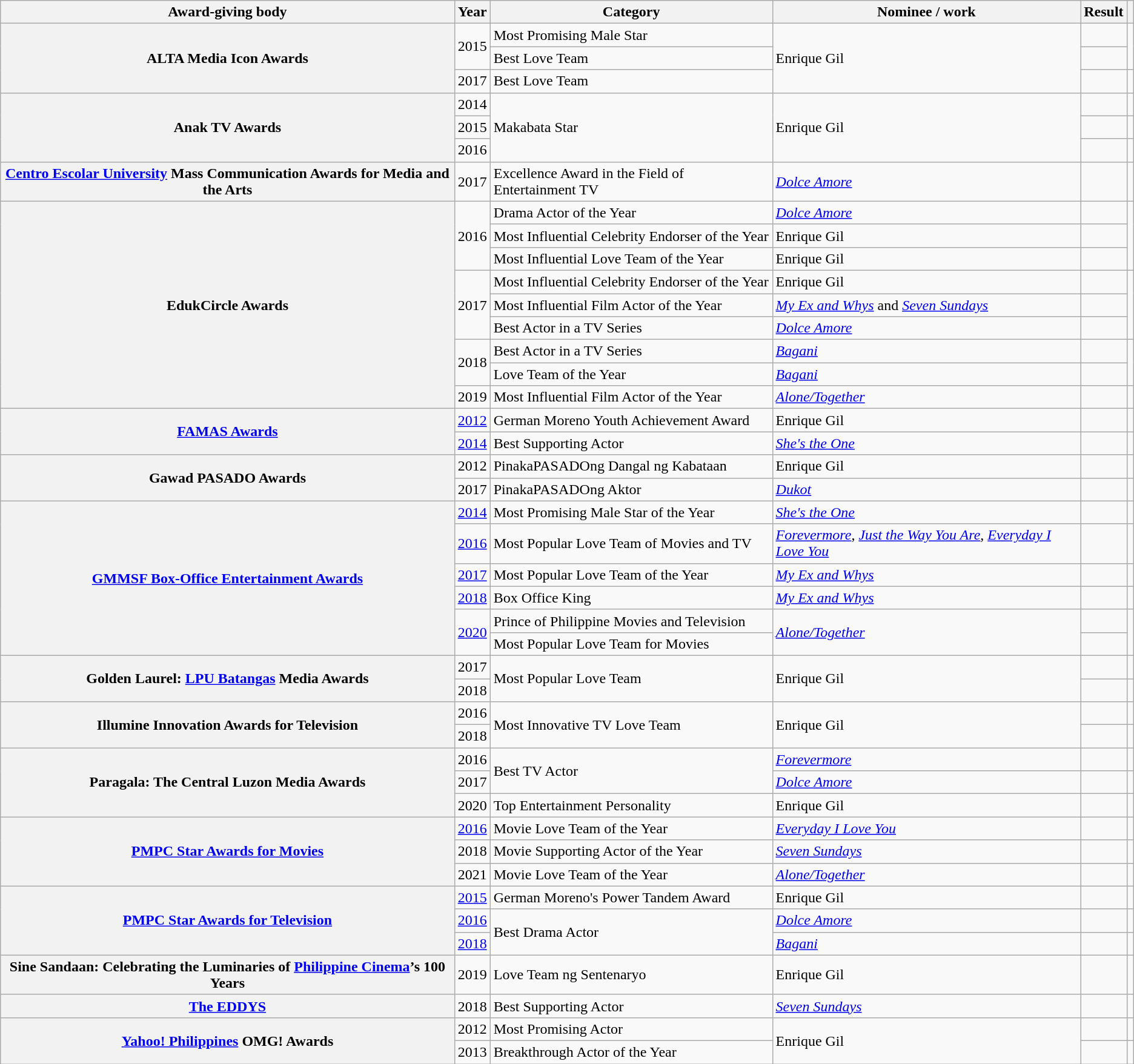<table class="wikitable sortable plainrowheaders">
<tr>
<th scope="col">Award-giving body</th>
<th scope="col">Year</th>
<th scope="col">Category</th>
<th scope="col">Nominee / work</th>
<th scope="col">Result</th>
<th scope="col" class="unsortable"></th>
</tr>
<tr>
<th scope="row" rowspan=3>ALTA Media Icon Awards</th>
<td rowspan="2">2015</td>
<td>Most Promising Male Star</td>
<td rowspan="3">Enrique Gil</td>
<td></td>
<td rowspan="2"></td>
</tr>
<tr>
<td>Best Love Team</td>
<td></td>
</tr>
<tr>
<td rowspan="1">2017</td>
<td>Best Love Team</td>
<td></td>
<td rowspan="1"></td>
</tr>
<tr>
<th scope="row" rowspan=3>Anak TV Awards</th>
<td rowspan="1">2014</td>
<td rowspan="3">Makabata Star</td>
<td rowspan="3">Enrique Gil</td>
<td></td>
<td rowspan="1"></td>
</tr>
<tr>
<td rowspan="1">2015</td>
<td></td>
<td rowspan="1"></td>
</tr>
<tr>
<td rowspan="1">2016</td>
<td></td>
<td rowspan="1"></td>
</tr>
<tr>
<th scope="row" rowspan=1><a href='#'>Centro Escolar University</a> Mass Communication Awards for Media and the Arts</th>
<td rowspan="1">2017</td>
<td>Excellence Award in the Field of Entertainment TV</td>
<td rowspan="1"><em><a href='#'>Dolce Amore</a></em></td>
<td></td>
<td rowspan="1"></td>
</tr>
<tr>
<th scope="row" rowspan=9>EdukCircle Awards</th>
<td rowspan="3">2016</td>
<td>Drama Actor of the Year</td>
<td rowspan="1"><em><a href='#'>Dolce Amore</a></em></td>
<td></td>
<td rowspan="3"></td>
</tr>
<tr>
<td>Most Influential Celebrity Endorser of the Year</td>
<td rowspan="1">Enrique Gil</td>
<td></td>
</tr>
<tr>
<td>Most Influential Love Team of the Year</td>
<td rowspan="1">Enrique Gil</td>
<td></td>
</tr>
<tr>
<td rowspan="3">2017</td>
<td>Most Influential Celebrity Endorser of the Year</td>
<td rowspan="1">Enrique Gil</td>
<td></td>
<td rowspan="3"></td>
</tr>
<tr>
<td>Most Influential Film Actor of the Year</td>
<td rowspan="1"><em><a href='#'>My Ex and Whys</a></em> and <em><a href='#'>Seven Sundays</a></em></td>
<td></td>
</tr>
<tr>
<td>Best Actor in a TV Series</td>
<td rowspan="1"><em><a href='#'>Dolce Amore</a></em></td>
<td></td>
</tr>
<tr>
<td rowspan="2">2018</td>
<td>Best Actor in a TV Series</td>
<td rowspan="1"><em><a href='#'>Bagani</a></em></td>
<td></td>
<td rowspan="2"></td>
</tr>
<tr>
<td>Love Team of the Year</td>
<td rowspan="1"><em><a href='#'>Bagani</a></em></td>
<td></td>
</tr>
<tr>
<td rowspan="1">2019</td>
<td>Most Influential Film Actor of the Year</td>
<td rowspan="1"><em><a href='#'>Alone/Together</a></em></td>
<td></td>
<td rowspan="1"></td>
</tr>
<tr>
<th scope="row" rowspan=2><a href='#'>FAMAS Awards</a></th>
<td rowspan="1"><a href='#'>2012</a></td>
<td>German Moreno Youth Achievement Award</td>
<td rowspan="1">Enrique Gil</td>
<td></td>
<td rowspan="1"></td>
</tr>
<tr>
<td rowspan="1"><a href='#'>2014</a></td>
<td>Best Supporting Actor</td>
<td rowspan="1"><em><a href='#'>She's the One</a></em></td>
<td></td>
<td rowspan="1"></td>
</tr>
<tr>
<th scope="row" rowspan=2>Gawad PASADO Awards</th>
<td rowspan="1">2012</td>
<td rowspan="1">PinakaPASADOng Dangal ng Kabataan</td>
<td rowspan="1">Enrique Gil</td>
<td></td>
<td rowspan="1"></td>
</tr>
<tr>
<td rowspan="1">2017</td>
<td rowspan="1">PinakaPASADOng Aktor</td>
<td rowspan="1"><em><a href='#'>Dukot</a></em></td>
<td></td>
<td rowspan="1"></td>
</tr>
<tr>
<th scope="row" rowspan=6><a href='#'>GMMSF Box-Office Entertainment Awards</a></th>
<td rowspan="1"><a href='#'>2014</a></td>
<td rowspan="1">Most Promising Male Star of the Year</td>
<td rowspan="1"><em><a href='#'>She's the One</a></em></td>
<td></td>
<td rowspan="1"></td>
</tr>
<tr>
<td rowspan="1"><a href='#'>2016</a></td>
<td rowspan="1">Most Popular Love Team of Movies and TV</td>
<td rowspan="1"><em><a href='#'>Forevermore</a></em>, <em><a href='#'>Just the Way You Are</a></em>, <em><a href='#'>Everyday I Love You</a></em></td>
<td></td>
<td rowspan="1"></td>
</tr>
<tr>
<td rowspan="1"><a href='#'>2017</a></td>
<td rowspan="1">Most Popular Love Team of the Year</td>
<td rowspan="1"><em><a href='#'>My Ex and Whys</a></em></td>
<td></td>
<td rowspan="1"></td>
</tr>
<tr>
<td rowspan="1"><a href='#'>2018</a></td>
<td rowspan="1">Box Office King</td>
<td rowspan="1"><em><a href='#'>My Ex and Whys</a></em></td>
<td></td>
<td rowspan="1"></td>
</tr>
<tr>
<td rowspan="2"><a href='#'>2020</a></td>
<td rowspan="1">Prince of Philippine Movies and Television</td>
<td rowspan="2"><em><a href='#'>Alone/Together</a></em></td>
<td></td>
<td rowspan="2"></td>
</tr>
<tr>
<td rowspan="1">Most Popular Love Team for Movies</td>
<td></td>
</tr>
<tr>
<th scope="row" rowspan=2>Golden Laurel: <a href='#'>LPU Batangas</a> Media Awards</th>
<td rowspan="1">2017</td>
<td rowspan="2">Most Popular Love Team</td>
<td rowspan="2">Enrique Gil</td>
<td></td>
<td rowspan="1"></td>
</tr>
<tr>
<td rowspan="1">2018</td>
<td></td>
<td rowspan="1"></td>
</tr>
<tr>
<th scope="row" rowspan=2>Illumine Innovation Awards for Television</th>
<td rowspan="1">2016</td>
<td rowspan="2">Most Innovative TV Love Team</td>
<td rowspan="2">Enrique Gil</td>
<td></td>
<td rowspan="1"></td>
</tr>
<tr>
<td rowspan="1">2018</td>
<td></td>
<td rowspan="1"></td>
</tr>
<tr>
<th scope="row" rowspan=3>Paragala: The Central Luzon Media Awards</th>
<td rowspan="1">2016</td>
<td rowspan="2">Best TV Actor</td>
<td rowspan="1"><em><a href='#'>Forevermore</a></em></td>
<td></td>
<td rowspan="1"></td>
</tr>
<tr>
<td rowspan="1">2017</td>
<td rowspan="1"><em><a href='#'>Dolce Amore</a></em></td>
<td></td>
<td rowspan="1"></td>
</tr>
<tr>
<td rowspan="1">2020</td>
<td rowspan="1">Top Entertainment Personality</td>
<td rowspan="1">Enrique Gil</td>
<td></td>
<td rowspan="1"></td>
</tr>
<tr>
<th scope="row" rowspan=3><a href='#'>PMPC Star Awards for Movies</a></th>
<td rowspan="1"><a href='#'>2016</a></td>
<td rowspan="1">Movie Love Team of the Year</td>
<td rowspan="1"><em><a href='#'>Everyday I Love You</a></em></td>
<td></td>
<td rowspan="1"></td>
</tr>
<tr>
<td rowspan="1">2018</td>
<td rowspan="1">Movie Supporting Actor of the Year</td>
<td rowspan="1"><em><a href='#'>Seven Sundays</a></em></td>
<td></td>
<td rowspan="1"></td>
</tr>
<tr>
<td rowspan="1">2021</td>
<td rowspan="1">Movie Love Team of the Year</td>
<td rowspan="1"><em><a href='#'>Alone/Together</a></em></td>
<td></td>
<td rowspan="1"></td>
</tr>
<tr>
<th scope="row" rowspan=3><a href='#'>PMPC Star Awards for Television</a></th>
<td rowspan="1"><a href='#'>2015</a></td>
<td rowspan="1">German Moreno's Power Tandem Award</td>
<td rowspan="1">Enrique Gil</td>
<td></td>
<td rowspan="1"></td>
</tr>
<tr>
<td rowspan="1"><a href='#'>2016</a></td>
<td rowspan="2">Best Drama Actor</td>
<td rowspan="1"><em><a href='#'>Dolce Amore</a></em></td>
<td></td>
<td rowspan="1"></td>
</tr>
<tr>
<td rowspan="1"><a href='#'>2018</a></td>
<td rowspan="1"><em><a href='#'>Bagani</a></em></td>
<td></td>
<td rowspan="1"></td>
</tr>
<tr>
<th scope="row" rowspan=1>Sine Sandaan: Celebrating the Luminaries of <a href='#'>Philippine Cinema</a>’s 100 Years</th>
<td rowspan="1">2019</td>
<td rowspan="1">Love Team ng Sentenaryo</td>
<td rowspan="1">Enrique Gil</td>
<td></td>
<td rowspan="1"></td>
</tr>
<tr>
<th scope="row" rowspan=1><a href='#'>The EDDYS</a></th>
<td rowspan="1">2018</td>
<td>Best Supporting Actor</td>
<td rowspan="1"><em><a href='#'>Seven Sundays</a></em></td>
<td></td>
<td rowspan="1"></td>
</tr>
<tr>
<th scope="row" rowspan=2><a href='#'>Yahoo! Philippines</a> OMG! Awards</th>
<td rowspan="1">2012</td>
<td>Most Promising Actor</td>
<td rowspan="2">Enrique Gil</td>
<td></td>
<td rowspan="1"></td>
</tr>
<tr>
<td rowspan="1">2013</td>
<td>Breakthrough Actor of the Year</td>
<td></td>
<td rowspan="1"></td>
</tr>
</table>
